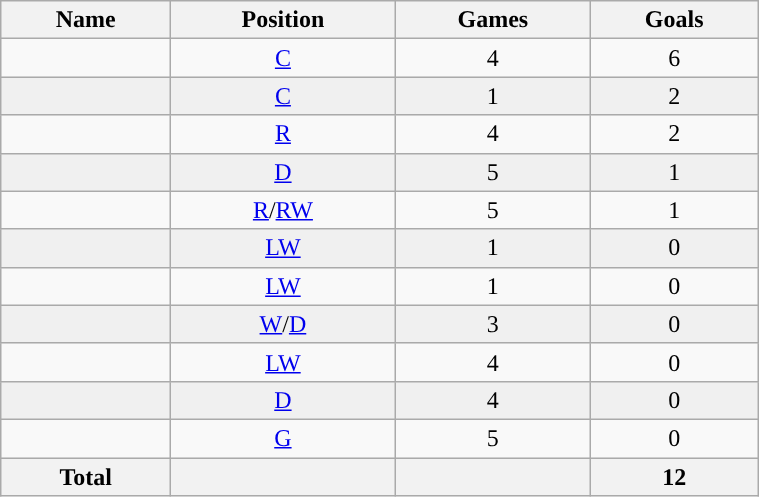<table class="wikitable sortable" width ="40%">
<tr align="center">
<th><strong>Name</strong></th>
<th><strong>Position</strong></th>
<th><strong>Games</strong></th>
<th><strong>Goals</strong></th>
</tr>
<tr align="center" bgcolor="">
<td></td>
<td><a href='#'>C</a></td>
<td>4</td>
<td>6</td>
</tr>
<tr align="center" bgcolor="f0f0f0">
<td></td>
<td><a href='#'>C</a></td>
<td>1</td>
<td>2</td>
</tr>
<tr align="center" bgcolor="">
<td></td>
<td><a href='#'>R</a></td>
<td>4</td>
<td>2</td>
</tr>
<tr align="center" bgcolor="f0f0f0">
<td></td>
<td><a href='#'>D</a></td>
<td>5</td>
<td>1</td>
</tr>
<tr align="center" bgcolor="">
<td></td>
<td><a href='#'>R</a>/<a href='#'>RW</a></td>
<td>5</td>
<td>1</td>
</tr>
<tr align="center" bgcolor="f0f0f0">
<td></td>
<td><a href='#'>LW</a></td>
<td>1</td>
<td>0</td>
</tr>
<tr align="center" bgcolor="">
<td></td>
<td><a href='#'>LW</a></td>
<td>1</td>
<td>0</td>
</tr>
<tr align="center" bgcolor="f0f0f0">
<td></td>
<td><a href='#'>W</a>/<a href='#'>D</a></td>
<td>3</td>
<td>0</td>
</tr>
<tr align="center" bgcolor="">
<td></td>
<td><a href='#'>LW</a></td>
<td>4</td>
<td>0</td>
</tr>
<tr align="center" bgcolor="f0f0f0">
<td></td>
<td><a href='#'>D</a></td>
<td>4</td>
<td>0</td>
</tr>
<tr align="center" bgcolor="">
<td></td>
<td><a href='#'>G</a></td>
<td>5</td>
<td>0</td>
</tr>
<tr>
<th>Total</th>
<th></th>
<th></th>
<th>12</th>
</tr>
</table>
